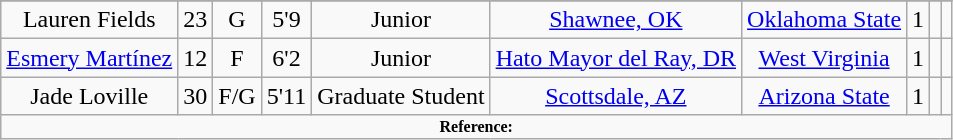<table class="wikitable sortable sortable" style="text-align: center">
<tr align=center>
</tr>
<tr>
<td>Lauren Fields</td>
<td>23</td>
<td>G</td>
<td>5'9</td>
<td>Junior</td>
<td><a href='#'>Shawnee, OK</a></td>
<td><a href='#'>Oklahoma State</a></td>
<td>1</td>
<td></td>
<td></td>
</tr>
<tr>
<td><a href='#'>Esmery Martínez</a></td>
<td>12</td>
<td>F</td>
<td>6'2</td>
<td>Junior</td>
<td><a href='#'>Hato Mayor del Ray, DR</a></td>
<td><a href='#'>West Virginia</a></td>
<td>1</td>
<td></td>
<td></td>
</tr>
<tr>
<td>Jade Loville</td>
<td>30</td>
<td>F/G</td>
<td>5'11</td>
<td>Graduate Student</td>
<td><a href='#'>Scottsdale, AZ</a></td>
<td><a href='#'>Arizona State</a></td>
<td>1</td>
<td></td>
<td></td>
</tr>
<tr>
<td colspan="11" style="font-size:8pt; text-align:center;"><strong>Reference:</strong></td>
</tr>
</table>
